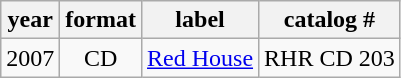<table class="wikitable" style="text-align:center">
<tr>
<th>year</th>
<th>format</th>
<th>label</th>
<th>catalog #</th>
</tr>
<tr>
<td>2007</td>
<td>CD</td>
<td><a href='#'>Red House</a></td>
<td>RHR CD 203</td>
</tr>
</table>
